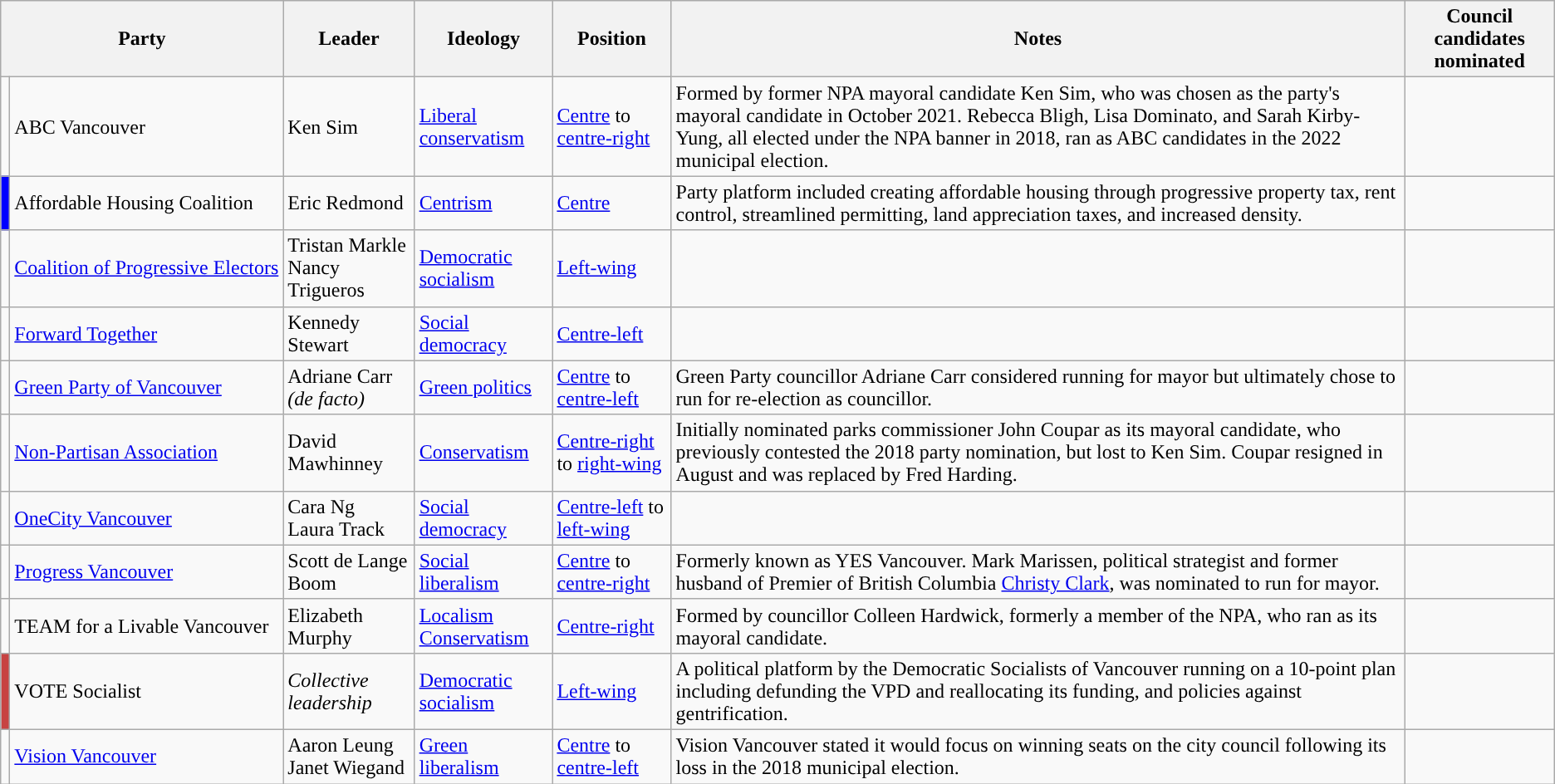<table class="wikitable">
<tr>
<th colspan="2">Party</th>
<th>Leader</th>
<th>Ideology</th>
<th>Position</th>
<th>Notes</th>
<th>Council candidates nominated</th>
</tr>
<tr>
<td style="background:"></td>
<td nowrap>ABC Vancouver</td>
<td>Ken Sim</td>
<td><a href='#'>Liberal conservatism</a></td>
<td><a href='#'> Centre</a> to <a href='#'>centre-right</a></td>
<td>Formed by former NPA mayoral candidate Ken Sim, who was chosen as the party's mayoral candidate in October 2021. Rebecca Bligh, Lisa Dominato, and Sarah Kirby-Yung, all elected under the NPA banner in 2018, ran as ABC candidates in the 2022 municipal election.</td>
<td></td>
</tr>
<tr>
<td style="background:#0000FF;"></td>
<td>Affordable Housing Coalition</td>
<td>Eric Redmond</td>
<td><a href='#'>Centrism</a></td>
<td><a href='#'>Centre</a></td>
<td>Party platform included creating affordable housing through progressive property tax, rent control, streamlined permitting, land appreciation taxes, and increased density.</td>
<td></td>
</tr>
<tr>
<td style="background:"></td>
<td nowrap><a href='#'>Coalition of Progressive Electors</a></td>
<td>Tristan Markle<br>Nancy Trigueros</td>
<td><a href='#'>Democratic socialism</a></td>
<td><a href='#'>Left-wing</a></td>
<td></td>
<td></td>
</tr>
<tr>
<td style="background:"></td>
<td nowrap><a href='#'>Forward Together</a></td>
<td>Kennedy Stewart</td>
<td><a href='#'>Social democracy</a></td>
<td><a href='#'>Centre-left</a></td>
<td></td>
<td></td>
</tr>
<tr>
<td style="background:"></td>
<td><a href='#'>Green Party of Vancouver</a></td>
<td>Adriane Carr <em>(de facto)</em></td>
<td><a href='#'>Green politics</a></td>
<td><a href='#'>Centre</a> to <a href='#'>centre-left</a></td>
<td>Green Party councillor Adriane Carr considered running for mayor but ultimately chose to run for re-election as councillor.</td>
<td></td>
</tr>
<tr>
<td style="background:"></td>
<td><a href='#'>Non-Partisan Association</a></td>
<td>David Mawhinney</td>
<td><a href='#'>Conservatism</a></td>
<td><a href='#'>Centre-right</a> to <a href='#'>right-wing</a></td>
<td>Initially nominated parks commissioner John Coupar as its mayoral candidate, who previously contested the 2018 party nomination, but lost to Ken Sim. Coupar resigned in August and was replaced by Fred Harding.</td>
<td></td>
</tr>
<tr>
<td style="background:"></td>
<td nowrap><a href='#'>OneCity Vancouver</a></td>
<td>Cara Ng<br>Laura Track</td>
<td><a href='#'>Social democracy</a></td>
<td><a href='#'>Centre-left</a> to<br><a href='#'>left-wing</a></td>
<td></td>
<td></td>
</tr>
<tr>
<td style="background:"></td>
<td nowrap><a href='#'>Progress Vancouver</a></td>
<td>Scott de Lange Boom</td>
<td><a href='#'>Social liberalism</a><br></td>
<td><a href='#'>Centre</a> to <a href='#'>centre-right</a></td>
<td>Formerly known as YES Vancouver. Mark Marissen, political strategist and former husband of Premier of British Columbia <a href='#'>Christy Clark</a>, was nominated to run for mayor.</td>
<td></td>
</tr>
<tr>
<td style="background:"></td>
<td nowrap>TEAM for a Livable Vancouver</td>
<td>Elizabeth Murphy</td>
<td><a href='#'>Localism</a><br><a href='#'>Conservatism</a><br></td>
<td><a href='#'>Centre-right</a></td>
<td>Formed by councillor Colleen Hardwick, formerly a member of the NPA, who ran as its mayoral candidate.</td>
<td></td>
</tr>
<tr>
<td style="background:#c74342;"></td>
<td>VOTE Socialist</td>
<td><em>Collective leadership</em></td>
<td><a href='#'>Democratic socialism</a></td>
<td><a href='#'>Left-wing</a></td>
<td>A political platform by the Democratic Socialists of Vancouver running on a 10-point plan including defunding the VPD and reallocating its funding, and policies against gentrification.</td>
<td></td>
</tr>
<tr>
<td style="background:"></td>
<td><a href='#'>Vision Vancouver</a></td>
<td>Aaron Leung<br>Janet Wiegand</td>
<td><a href='#'>Green liberalism</a></td>
<td><a href='#'>Centre</a> to <a href='#'>centre-left</a></td>
<td>Vision Vancouver stated it would focus on winning seats on the city council following its loss in the 2018 municipal election.</td>
<td></td>
</tr>
</table>
